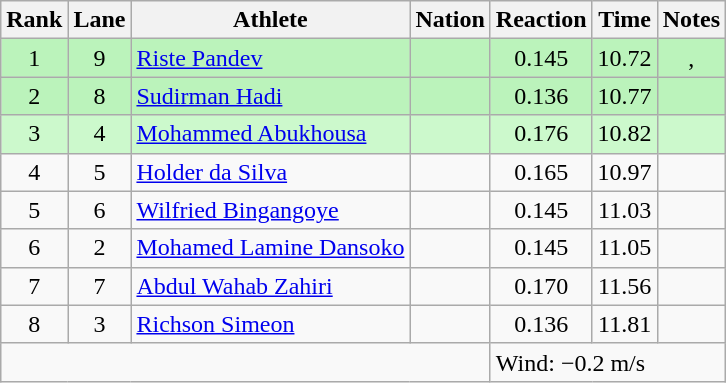<table class="wikitable sortable" style="text-align:center">
<tr>
<th>Rank</th>
<th>Lane</th>
<th>Athlete</th>
<th>Nation</th>
<th>Reaction</th>
<th>Time</th>
<th>Notes</th>
</tr>
<tr style="background:#bbf3bb;">
<td>1</td>
<td>9</td>
<td align=left><a href='#'>Riste Pandev</a></td>
<td align=left></td>
<td>0.145</td>
<td>10.72</td>
<td>, </td>
</tr>
<tr style="background:#bbf3bb;">
<td>2</td>
<td>8</td>
<td align=left><a href='#'>Sudirman Hadi</a></td>
<td align=left></td>
<td>0.136</td>
<td>10.77</td>
<td></td>
</tr>
<tr style="background:#ccf9cc;">
<td>3</td>
<td>4</td>
<td align=left><a href='#'>Mohammed Abukhousa</a></td>
<td align=left></td>
<td>0.176</td>
<td>10.82</td>
<td></td>
</tr>
<tr style=>
<td>4</td>
<td>5</td>
<td align=left><a href='#'>Holder da Silva</a></td>
<td align=left></td>
<td>0.165</td>
<td>10.97</td>
<td></td>
</tr>
<tr style=>
<td>5</td>
<td>6</td>
<td align=left><a href='#'>Wilfried Bingangoye</a></td>
<td align=left></td>
<td>0.145</td>
<td>11.03</td>
<td></td>
</tr>
<tr style=>
<td>6</td>
<td>2</td>
<td align=left><a href='#'>Mohamed Lamine Dansoko</a></td>
<td align=left></td>
<td>0.145</td>
<td>11.05</td>
<td></td>
</tr>
<tr style=>
<td>7</td>
<td>7</td>
<td align=left><a href='#'>Abdul Wahab Zahiri</a></td>
<td align=left></td>
<td>0.170</td>
<td>11.56</td>
<td></td>
</tr>
<tr style=>
<td>8</td>
<td>3</td>
<td align=left><a href='#'>Richson Simeon</a></td>
<td align=left></td>
<td>0.136</td>
<td>11.81</td>
<td></td>
</tr>
<tr class="sortbottom">
<td colspan=4></td>
<td colspan="3" style="text-align:left;">Wind: −0.2 m/s</td>
</tr>
</table>
